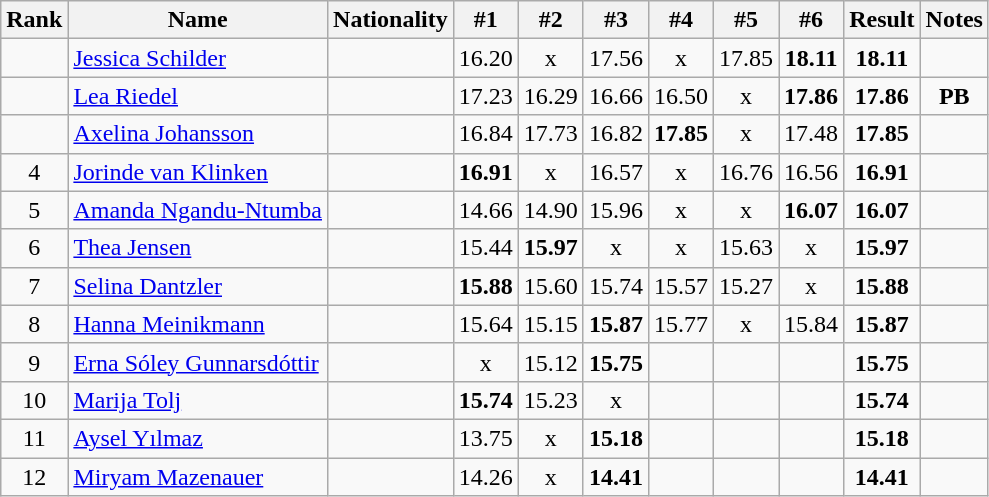<table class="wikitable sortable" style="text-align:center">
<tr>
<th>Rank</th>
<th>Name</th>
<th>Nationality</th>
<th>#1</th>
<th>#2</th>
<th>#3</th>
<th>#4</th>
<th>#5</th>
<th>#6</th>
<th>Result</th>
<th>Notes</th>
</tr>
<tr>
<td></td>
<td align=left><a href='#'>Jessica Schilder</a></td>
<td align=left></td>
<td>16.20</td>
<td>x</td>
<td>17.56</td>
<td>x</td>
<td>17.85</td>
<td><strong>18.11</strong></td>
<td><strong>18.11</strong></td>
<td></td>
</tr>
<tr>
<td></td>
<td align=left><a href='#'>Lea Riedel</a></td>
<td align=left></td>
<td>17.23</td>
<td>16.29</td>
<td>16.66</td>
<td>16.50</td>
<td>x</td>
<td><strong>17.86</strong></td>
<td><strong>17.86</strong></td>
<td><strong>PB</strong></td>
</tr>
<tr>
<td></td>
<td align=left><a href='#'>Axelina Johansson</a></td>
<td align=left></td>
<td>16.84</td>
<td>17.73</td>
<td>16.82</td>
<td><strong>17.85</strong></td>
<td>x</td>
<td>17.48</td>
<td><strong>17.85</strong></td>
<td></td>
</tr>
<tr>
<td>4</td>
<td align=left><a href='#'>Jorinde van Klinken</a></td>
<td align=left></td>
<td><strong>16.91</strong></td>
<td>x</td>
<td>16.57</td>
<td>x</td>
<td>16.76</td>
<td>16.56</td>
<td><strong>16.91</strong></td>
<td></td>
</tr>
<tr>
<td>5</td>
<td align=left><a href='#'>Amanda Ngandu-Ntumba</a></td>
<td align=left></td>
<td>14.66</td>
<td>14.90</td>
<td>15.96</td>
<td>x</td>
<td>x</td>
<td><strong>16.07</strong></td>
<td><strong>16.07</strong></td>
<td></td>
</tr>
<tr>
<td>6</td>
<td align=left><a href='#'>Thea Jensen</a></td>
<td align=left></td>
<td>15.44</td>
<td><strong>15.97</strong></td>
<td>x</td>
<td>x</td>
<td>15.63</td>
<td>x</td>
<td><strong>15.97</strong></td>
<td></td>
</tr>
<tr>
<td>7</td>
<td align=left><a href='#'>Selina Dantzler</a></td>
<td align=left></td>
<td><strong>15.88</strong></td>
<td>15.60</td>
<td>15.74</td>
<td>15.57</td>
<td>15.27</td>
<td>x</td>
<td><strong>15.88</strong></td>
<td></td>
</tr>
<tr>
<td>8</td>
<td align=left><a href='#'>Hanna Meinikmann</a></td>
<td align=left></td>
<td>15.64</td>
<td>15.15</td>
<td><strong>15.87</strong></td>
<td>15.77</td>
<td>x</td>
<td>15.84</td>
<td><strong>15.87</strong></td>
<td></td>
</tr>
<tr>
<td>9</td>
<td align=left><a href='#'>Erna Sóley Gunnarsdóttir</a></td>
<td align=left></td>
<td>x</td>
<td>15.12</td>
<td><strong>15.75</strong></td>
<td></td>
<td></td>
<td></td>
<td><strong>15.75</strong></td>
<td></td>
</tr>
<tr>
<td>10</td>
<td align=left><a href='#'>Marija Tolj</a></td>
<td align=left></td>
<td><strong>15.74</strong></td>
<td>15.23</td>
<td>x</td>
<td></td>
<td></td>
<td></td>
<td><strong>15.74</strong></td>
<td></td>
</tr>
<tr>
<td>11</td>
<td align=left><a href='#'>Aysel Yılmaz</a></td>
<td align=left></td>
<td>13.75</td>
<td>x</td>
<td><strong>15.18</strong></td>
<td></td>
<td></td>
<td></td>
<td><strong>15.18</strong></td>
<td></td>
</tr>
<tr>
<td>12</td>
<td align=left><a href='#'>Miryam Mazenauer</a></td>
<td align=left></td>
<td>14.26</td>
<td>x</td>
<td><strong>14.41</strong></td>
<td></td>
<td></td>
<td></td>
<td><strong>14.41</strong></td>
<td></td>
</tr>
</table>
